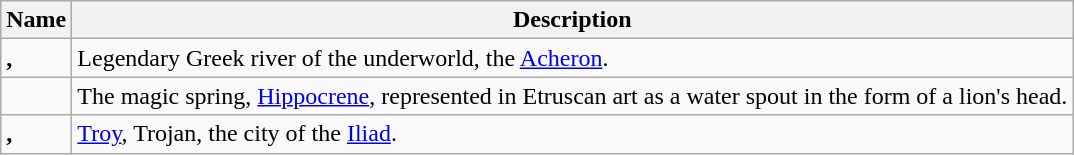<table class="wikitable">
<tr>
<th>Name</th>
<th>Description</th>
</tr>
<tr>
<td><strong>, </strong></td>
<td>Legendary Greek river of the underworld, the <a href='#'>Acheron</a>.</td>
</tr>
<tr>
<td><strong></strong></td>
<td>The magic spring, <a href='#'>Hippocrene</a>, represented in Etruscan art as a water spout in the form of a lion's head.</td>
</tr>
<tr>
<td><strong>, </strong></td>
<td><a href='#'>Troy</a>, Trojan, the city of the <a href='#'>Iliad</a>.</td>
</tr>
</table>
